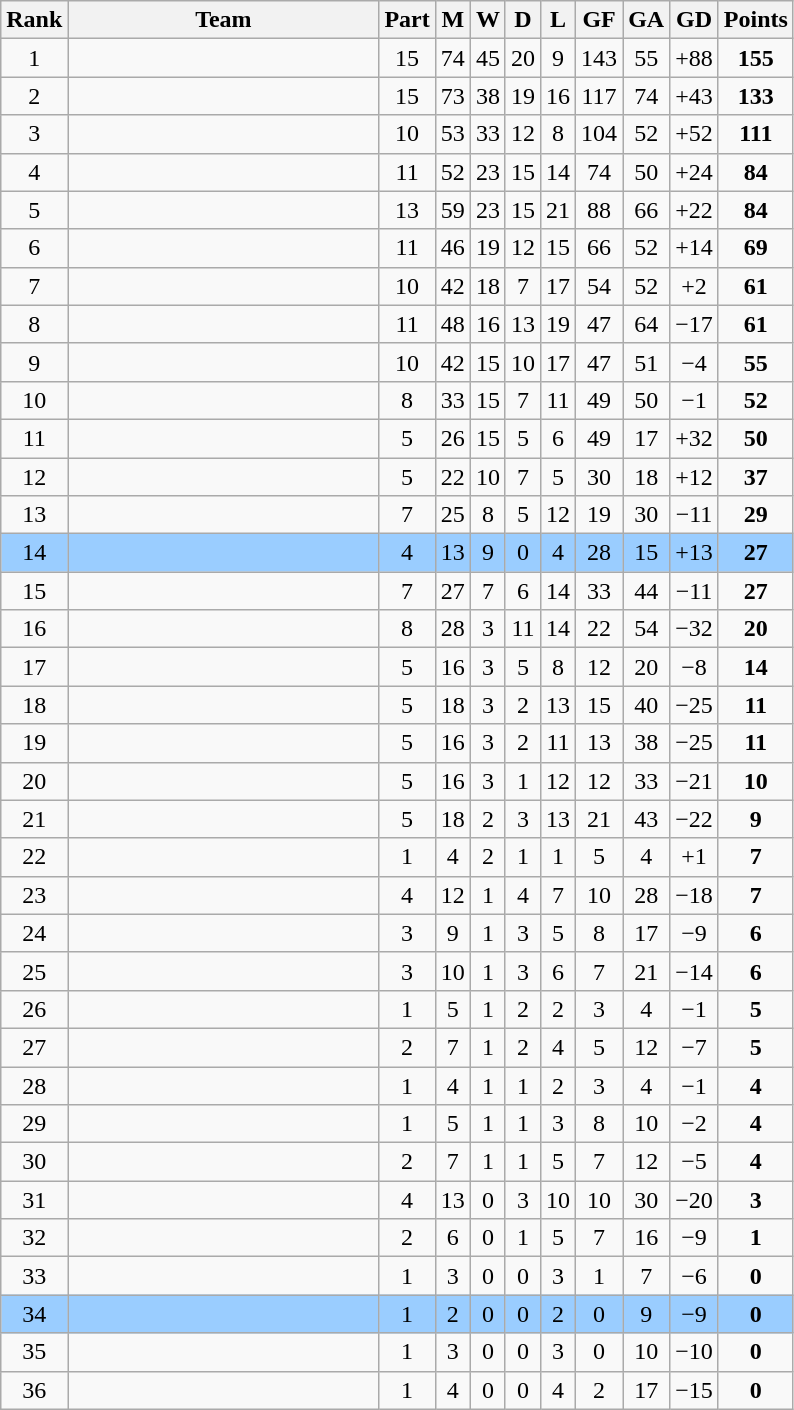<table class="wikitable sortable" style="text-align:center">
<tr>
<th>Rank</th>
<th width=200>Team</th>
<th>Part</th>
<th>M</th>
<th>W</th>
<th>D</th>
<th>L</th>
<th>GF</th>
<th>GA</th>
<th>GD</th>
<th>Points</th>
</tr>
<tr>
<td>1</td>
<td align=left></td>
<td>15</td>
<td>74</td>
<td>45</td>
<td>20</td>
<td>9</td>
<td>143</td>
<td>55</td>
<td>+88</td>
<td><strong>155</strong></td>
</tr>
<tr>
<td>2</td>
<td align=left></td>
<td>15</td>
<td>73</td>
<td>38</td>
<td>19</td>
<td>16</td>
<td>117</td>
<td>74</td>
<td>+43</td>
<td><strong>133</strong></td>
</tr>
<tr>
<td>3</td>
<td align=left></td>
<td>10</td>
<td>53</td>
<td>33</td>
<td>12</td>
<td>8</td>
<td>104</td>
<td>52</td>
<td>+52</td>
<td><strong>111</strong></td>
</tr>
<tr>
<td>4</td>
<td align=left></td>
<td>11</td>
<td>52</td>
<td>23</td>
<td>15</td>
<td>14</td>
<td>74</td>
<td>50</td>
<td>+24</td>
<td><strong>84</strong></td>
</tr>
<tr>
<td>5</td>
<td align=left></td>
<td>13</td>
<td>59</td>
<td>23</td>
<td>15</td>
<td>21</td>
<td>88</td>
<td>66</td>
<td>+22</td>
<td><strong>84</strong></td>
</tr>
<tr>
<td>6</td>
<td align=left></td>
<td>11</td>
<td>46</td>
<td>19</td>
<td>12</td>
<td>15</td>
<td>66</td>
<td>52</td>
<td>+14</td>
<td><strong>69</strong></td>
</tr>
<tr>
<td>7</td>
<td align=left></td>
<td>10</td>
<td>42</td>
<td>18</td>
<td>7</td>
<td>17</td>
<td>54</td>
<td>52</td>
<td>+2</td>
<td><strong>61</strong></td>
</tr>
<tr>
<td>8</td>
<td align=left></td>
<td>11</td>
<td>48</td>
<td>16</td>
<td>13</td>
<td>19</td>
<td>47</td>
<td>64</td>
<td>−17</td>
<td><strong>61</strong></td>
</tr>
<tr>
<td>9</td>
<td align=left></td>
<td>10</td>
<td>42</td>
<td>15</td>
<td>10</td>
<td>17</td>
<td>47</td>
<td>51</td>
<td>−4</td>
<td><strong>55</strong></td>
</tr>
<tr>
<td>10</td>
<td align=left></td>
<td>8</td>
<td>33</td>
<td>15</td>
<td>7</td>
<td>11</td>
<td>49</td>
<td>50</td>
<td>−1</td>
<td><strong>52</strong></td>
</tr>
<tr>
<td>11</td>
<td align=left></td>
<td>5</td>
<td>26</td>
<td>15</td>
<td>5</td>
<td>6</td>
<td>49</td>
<td>17</td>
<td>+32</td>
<td><strong>50</strong></td>
</tr>
<tr>
<td>12</td>
<td align=left></td>
<td>5</td>
<td>22</td>
<td>10</td>
<td>7</td>
<td>5</td>
<td>30</td>
<td>18</td>
<td>+12</td>
<td><strong>37</strong></td>
</tr>
<tr>
<td>13</td>
<td align=left></td>
<td>7</td>
<td>25</td>
<td>8</td>
<td>5</td>
<td>12</td>
<td>19</td>
<td>30</td>
<td>−11</td>
<td><strong>29</strong></td>
</tr>
<tr style="background:#9acdff;">
<td>14</td>
<td align=left></td>
<td>4</td>
<td>13</td>
<td>9</td>
<td>0</td>
<td>4</td>
<td>28</td>
<td>15</td>
<td>+13</td>
<td><strong>27</strong></td>
</tr>
<tr>
<td>15</td>
<td align=left></td>
<td>7</td>
<td>27</td>
<td>7</td>
<td>6</td>
<td>14</td>
<td>33</td>
<td>44</td>
<td>−11</td>
<td><strong>27</strong></td>
</tr>
<tr>
<td>16</td>
<td align=left></td>
<td>8</td>
<td>28</td>
<td>3</td>
<td>11</td>
<td>14</td>
<td>22</td>
<td>54</td>
<td>−32</td>
<td><strong>20</strong></td>
</tr>
<tr>
<td>17</td>
<td align=left></td>
<td>5</td>
<td>16</td>
<td>3</td>
<td>5</td>
<td>8</td>
<td>12</td>
<td>20</td>
<td>−8</td>
<td><strong>14</strong></td>
</tr>
<tr>
<td>18</td>
<td align=left></td>
<td>5</td>
<td>18</td>
<td>3</td>
<td>2</td>
<td>13</td>
<td>15</td>
<td>40</td>
<td>−25</td>
<td><strong>11</strong></td>
</tr>
<tr>
<td>19</td>
<td align=left></td>
<td>5</td>
<td>16</td>
<td>3</td>
<td>2</td>
<td>11</td>
<td>13</td>
<td>38</td>
<td>−25</td>
<td><strong>11</strong></td>
</tr>
<tr>
<td>20</td>
<td align=left></td>
<td>5</td>
<td>16</td>
<td>3</td>
<td>1</td>
<td>12</td>
<td>12</td>
<td>33</td>
<td>−21</td>
<td><strong>10</strong></td>
</tr>
<tr>
<td>21</td>
<td align=left></td>
<td>5</td>
<td>18</td>
<td>2</td>
<td>3</td>
<td>13</td>
<td>21</td>
<td>43</td>
<td>−22</td>
<td><strong>9</strong></td>
</tr>
<tr>
<td>22</td>
<td align=left></td>
<td>1</td>
<td>4</td>
<td>2</td>
<td>1</td>
<td>1</td>
<td>5</td>
<td>4</td>
<td>+1</td>
<td><strong>7</strong></td>
</tr>
<tr>
<td>23</td>
<td align=left></td>
<td>4</td>
<td>12</td>
<td>1</td>
<td>4</td>
<td>7</td>
<td>10</td>
<td>28</td>
<td>−18</td>
<td><strong>7</strong></td>
</tr>
<tr>
<td>24</td>
<td align=left></td>
<td>3</td>
<td>9</td>
<td>1</td>
<td>3</td>
<td>5</td>
<td>8</td>
<td>17</td>
<td>−9</td>
<td><strong>6</strong></td>
</tr>
<tr>
<td>25</td>
<td align=left></td>
<td>3</td>
<td>10</td>
<td>1</td>
<td>3</td>
<td>6</td>
<td>7</td>
<td>21</td>
<td>−14</td>
<td><strong>6</strong></td>
</tr>
<tr>
<td>26</td>
<td align=left></td>
<td>1</td>
<td>5</td>
<td>1</td>
<td>2</td>
<td>2</td>
<td>3</td>
<td>4</td>
<td>−1</td>
<td><strong>5</strong></td>
</tr>
<tr>
<td>27</td>
<td align=left></td>
<td>2</td>
<td>7</td>
<td>1</td>
<td>2</td>
<td>4</td>
<td>5</td>
<td>12</td>
<td>−7</td>
<td><strong>5</strong></td>
</tr>
<tr>
<td>28</td>
<td align=left></td>
<td>1</td>
<td>4</td>
<td>1</td>
<td>1</td>
<td>2</td>
<td>3</td>
<td>4</td>
<td>−1</td>
<td><strong>4</strong></td>
</tr>
<tr>
<td>29</td>
<td align=left></td>
<td>1</td>
<td>5</td>
<td>1</td>
<td>1</td>
<td>3</td>
<td>8</td>
<td>10</td>
<td>−2</td>
<td><strong>4</strong></td>
</tr>
<tr>
<td>30</td>
<td align=left></td>
<td>2</td>
<td>7</td>
<td>1</td>
<td>1</td>
<td>5</td>
<td>7</td>
<td>12</td>
<td>−5</td>
<td><strong>4</strong></td>
</tr>
<tr>
<td>31</td>
<td align=left></td>
<td>4</td>
<td>13</td>
<td>0</td>
<td>3</td>
<td>10</td>
<td>10</td>
<td>30</td>
<td>−20</td>
<td><strong>3</strong></td>
</tr>
<tr>
<td>32</td>
<td align=left></td>
<td>2</td>
<td>6</td>
<td>0</td>
<td>1</td>
<td>5</td>
<td>7</td>
<td>16</td>
<td>−9</td>
<td><strong>1</strong></td>
</tr>
<tr>
<td>33</td>
<td align=left></td>
<td>1</td>
<td>3</td>
<td>0</td>
<td>0</td>
<td>3</td>
<td>1</td>
<td>7</td>
<td>−6</td>
<td><strong>0</strong></td>
</tr>
<tr style="background:#9acdff;">
<td>34</td>
<td align=left></td>
<td>1</td>
<td>2</td>
<td>0</td>
<td>0</td>
<td>2</td>
<td>0</td>
<td>9</td>
<td>−9</td>
<td><strong>0</strong></td>
</tr>
<tr>
<td>35</td>
<td align=left></td>
<td>1</td>
<td>3</td>
<td>0</td>
<td>0</td>
<td>3</td>
<td>0</td>
<td>10</td>
<td>−10</td>
<td><strong>0</strong></td>
</tr>
<tr>
<td>36</td>
<td align=left></td>
<td>1</td>
<td>4</td>
<td>0</td>
<td>0</td>
<td>4</td>
<td>2</td>
<td>17</td>
<td>−15</td>
<td><strong>0</strong></td>
</tr>
</table>
